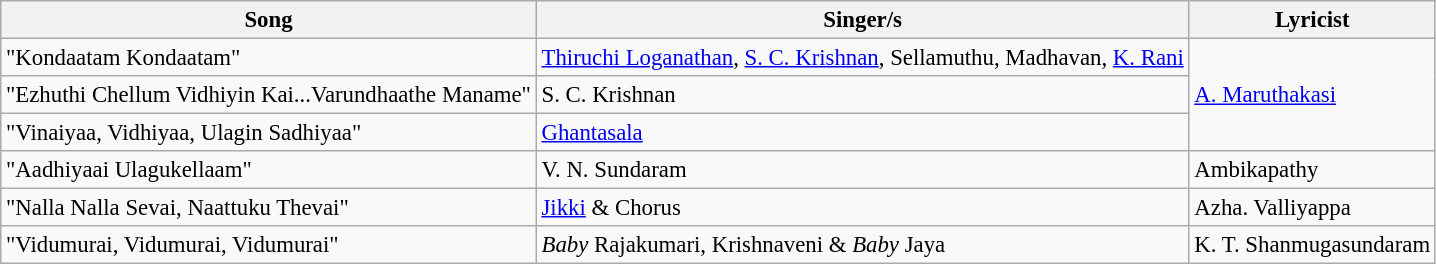<table class="wikitable" style="font-size:95%;">
<tr>
<th>Song</th>
<th>Singer/s</th>
<th>Lyricist</th>
</tr>
<tr>
<td>"Kondaatam Kondaatam"</td>
<td><a href='#'>Thiruchi Loganathan</a>, <a href='#'>S. C. Krishnan</a>, Sellamuthu, Madhavan, <a href='#'>K. Rani</a></td>
<td rowspan="3"><a href='#'>A. Maruthakasi</a></td>
</tr>
<tr>
<td>"Ezhuthi Chellum Vidhiyin Kai...Varundhaathe Maname"</td>
<td>S. C. Krishnan</td>
</tr>
<tr>
<td>"Vinaiyaa, Vidhiyaa, Ulagin Sadhiyaa"</td>
<td><a href='#'>Ghantasala</a></td>
</tr>
<tr>
<td>"Aadhiyaai Ulagukellaam"</td>
<td>V. N. Sundaram</td>
<td>Ambikapathy</td>
</tr>
<tr>
<td>"Nalla Nalla Sevai, Naattuku Thevai"</td>
<td><a href='#'>Jikki</a> & Chorus</td>
<td>Azha. Valliyappa</td>
</tr>
<tr>
<td>"Vidumurai, Vidumurai, Vidumurai"</td>
<td><em>Baby</em> Rajakumari, Krishnaveni & <em>Baby</em> Jaya</td>
<td>K. T. Shanmugasundaram</td>
</tr>
</table>
